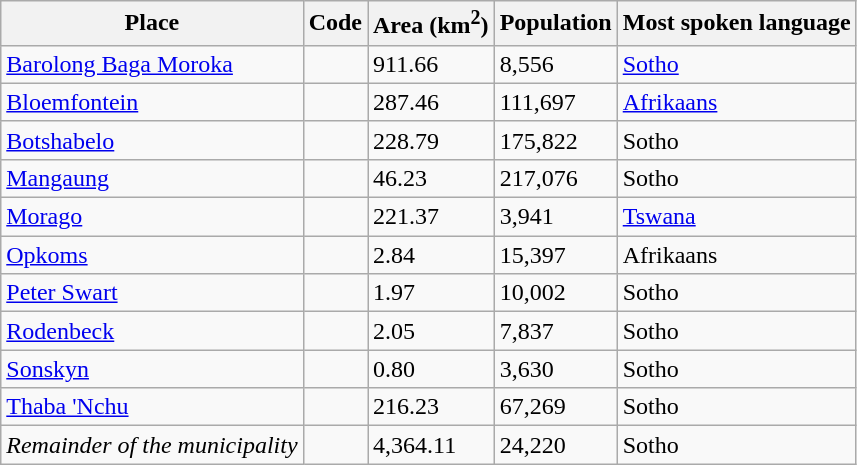<table class="wikitable sortable">
<tr>
<th>Place</th>
<th>Code</th>
<th>Area (km<sup>2</sup>)</th>
<th>Population</th>
<th>Most spoken language</th>
</tr>
<tr>
<td><a href='#'>Barolong Baga Moroka</a></td>
<td></td>
<td>911.66</td>
<td>8,556</td>
<td><a href='#'>Sotho</a></td>
</tr>
<tr>
<td><a href='#'>Bloemfontein</a></td>
<td></td>
<td>287.46</td>
<td>111,697</td>
<td><a href='#'>Afrikaans</a></td>
</tr>
<tr>
<td><a href='#'>Botshabelo</a></td>
<td></td>
<td>228.79</td>
<td>175,822</td>
<td>Sotho</td>
</tr>
<tr>
<td><a href='#'>Mangaung</a></td>
<td></td>
<td>46.23</td>
<td>217,076</td>
<td>Sotho</td>
</tr>
<tr>
<td><a href='#'>Morago</a></td>
<td></td>
<td>221.37</td>
<td>3,941</td>
<td><a href='#'>Tswana</a></td>
</tr>
<tr>
<td><a href='#'>Opkoms</a></td>
<td></td>
<td>2.84</td>
<td>15,397</td>
<td>Afrikaans</td>
</tr>
<tr>
<td><a href='#'>Peter Swart</a></td>
<td></td>
<td>1.97</td>
<td>10,002</td>
<td>Sotho</td>
</tr>
<tr>
<td><a href='#'>Rodenbeck</a></td>
<td></td>
<td>2.05</td>
<td>7,837</td>
<td>Sotho</td>
</tr>
<tr>
<td><a href='#'>Sonskyn</a></td>
<td></td>
<td>0.80</td>
<td>3,630</td>
<td>Sotho</td>
</tr>
<tr>
<td><a href='#'>Thaba 'Nchu</a></td>
<td></td>
<td>216.23</td>
<td>67,269</td>
<td>Sotho</td>
</tr>
<tr>
<td><em>Remainder of the municipality</em></td>
<td></td>
<td>4,364.11</td>
<td>24,220</td>
<td>Sotho</td>
</tr>
</table>
